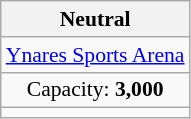<table class="wikitable" style="font-size: 90%; text-align:center">
<tr>
<th>Neutral</th>
</tr>
<tr>
<td><a href='#'>Ynares Sports Arena</a> <br> </td>
</tr>
<tr>
<td>Capacity: <strong>3,000</strong></td>
</tr>
<tr>
<td></td>
</tr>
</table>
